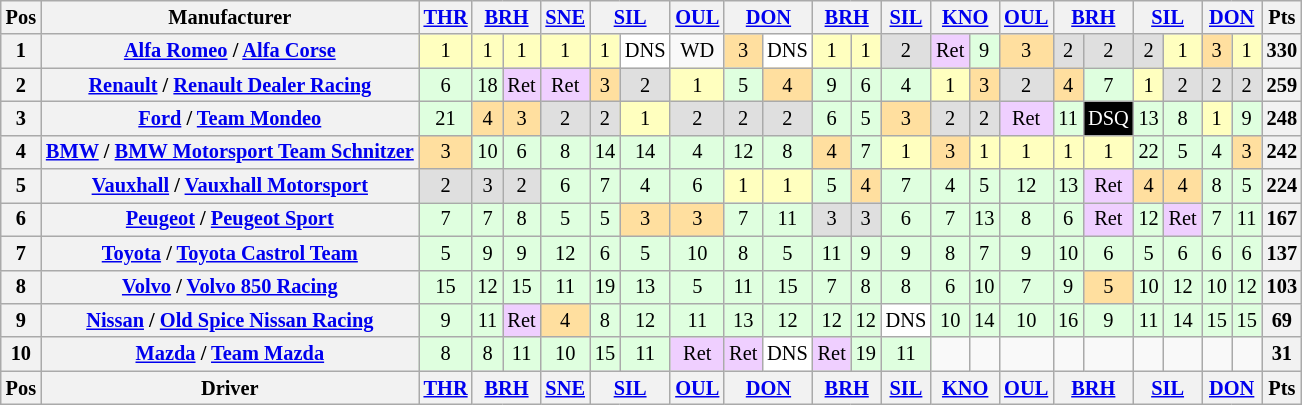<table class="wikitable" style="font-size: 85%; text-align:center;">
<tr valign="top">
<th valign=middle>Pos</th>
<th valign=middle>Manufacturer</th>
<th><a href='#'>THR</a></th>
<th colspan=2><a href='#'>BRH</a></th>
<th><a href='#'>SNE</a></th>
<th colspan=2><a href='#'>SIL</a></th>
<th><a href='#'>OUL</a></th>
<th colspan=2><a href='#'>DON</a></th>
<th colspan=2><a href='#'>BRH</a></th>
<th><a href='#'>SIL</a></th>
<th colspan=2><a href='#'>KNO</a></th>
<th><a href='#'>OUL</a></th>
<th colspan=2><a href='#'>BRH</a></th>
<th colspan=2><a href='#'>SIL</a></th>
<th colspan=2><a href='#'>DON</a></th>
<th valign=middle>Pts</th>
</tr>
<tr>
<th>1</th>
<th align=left><a href='#'>Alfa Romeo</a> / <a href='#'>Alfa Corse</a></th>
<td style="background:#ffffbf;">1</td>
<td style="background:#ffffbf;">1</td>
<td style="background:#ffffbf;">1</td>
<td style="background:#ffffbf;">1</td>
<td style="background:#ffffbf;">1</td>
<td style="background:#ffffff;">DNS</td>
<td>WD</td>
<td style="background:#FFDF9F;">3</td>
<td style="background:#ffffff;">DNS</td>
<td style="background:#ffffbf;">1</td>
<td style="background:#ffffbf;">1</td>
<td style="background:#DFDFDF;">2</td>
<td style="background:#EFCFFF;">Ret</td>
<td style="background:#DFFFDF;">9</td>
<td style="background:#FFDF9F;">3</td>
<td style="background:#DFDFDF;">2</td>
<td style="background:#DFDFDF;">2</td>
<td style="background:#DFDFDF;">2</td>
<td style="background:#ffffbf;">1</td>
<td style="background:#FFDF9F;">3</td>
<td style="background:#ffffbf;">1</td>
<th>330</th>
</tr>
<tr>
<th>2</th>
<th align=left><a href='#'>Renault</a> / <a href='#'>Renault Dealer Racing</a></th>
<td style="background:#DFFFDF;">6</td>
<td style="background:#DFFFDF;">18</td>
<td style="background:#EFCFFF;">Ret</td>
<td style="background:#EFCFFF;">Ret</td>
<td style="background:#FFDF9F;">3</td>
<td style="background:#DFDFDF;">2</td>
<td style="background:#ffffbf;">1</td>
<td style="background:#DFFFDF;">5</td>
<td style="background:#FFDF9F;">4</td>
<td style="background:#DFFFDF;">9</td>
<td style="background:#DFFFDF;">6</td>
<td style="background:#DFFFDF;">4</td>
<td style="background:#ffffbf;">1</td>
<td style="background:#FFDF9F;">3</td>
<td style="background:#DFDFDF;">2</td>
<td style="background:#FFDF9F;">4</td>
<td style="background:#DFFFDF;">7</td>
<td style="background:#ffffbf;">1</td>
<td style="background:#DFDFDF;">2</td>
<td style="background:#DFDFDF;">2</td>
<td style="background:#DFDFDF;">2</td>
<th>259</th>
</tr>
<tr>
<th>3</th>
<th align=left><a href='#'>Ford</a> / <a href='#'>Team Mondeo</a></th>
<td style="background:#DFFFDF;">21</td>
<td style="background:#FFDF9F;">4</td>
<td style="background:#FFDF9F;">3</td>
<td style="background:#DFDFDF;">2</td>
<td style="background:#DFDFDF;">2</td>
<td style="background:#ffffbf;">1</td>
<td style="background:#DFDFDF;">2</td>
<td style="background:#DFDFDF;">2</td>
<td style="background:#DFDFDF;">2</td>
<td style="background:#DFFFDF;">6</td>
<td style="background:#DFFFDF;">5</td>
<td style="background:#FFDF9F;">3</td>
<td style="background:#DFDFDF;">2</td>
<td style="background:#DFDFDF;">2</td>
<td style="background:#EFCFFF;">Ret</td>
<td style="background:#DFFFDF;">11</td>
<td style="background:#000000; color:white">DSQ</td>
<td style="background:#DFFFDF;">13</td>
<td style="background:#DFFFDF;">8</td>
<td style="background:#ffffbf;">1</td>
<td style="background:#DFFFDF;">9</td>
<th>248</th>
</tr>
<tr>
<th>4</th>
<th align=left nowrap><a href='#'>BMW</a> / <a href='#'>BMW Motorsport Team Schnitzer</a></th>
<td style="background:#FFDF9F;">3</td>
<td style="background:#DFFFDF;">10</td>
<td style="background:#DFFFDF;">6</td>
<td style="background:#DFFFDF;">8</td>
<td style="background:#DFFFDF;">14</td>
<td style="background:#DFFFDF;">14</td>
<td style="background:#DFFFDF;">4</td>
<td style="background:#DFFFDF;">12</td>
<td style="background:#DFFFDF;">8</td>
<td style="background:#FFDF9F;">4</td>
<td style="background:#DFFFDF;">7</td>
<td style="background:#ffffbf;">1</td>
<td style="background:#FFDF9F;">3</td>
<td style="background:#ffffbf;">1</td>
<td style="background:#ffffbf;">1</td>
<td style="background:#ffffbf;">1</td>
<td style="background:#ffffbf;">1</td>
<td style="background:#DFFFDF;">22</td>
<td style="background:#DFFFDF;">5</td>
<td style="background:#DFFFDF;">4</td>
<td style="background:#FFDF9F;">3</td>
<th>242</th>
</tr>
<tr>
<th>5</th>
<th align=left><a href='#'>Vauxhall</a> / <a href='#'>Vauxhall Motorsport</a></th>
<td style="background:#DFDFDF;">2</td>
<td style="background:#DFDFDF;">3</td>
<td style="background:#DFDFDF;">2</td>
<td style="background:#DFFFDF;">6</td>
<td style="background:#DFFFDF;">7</td>
<td style="background:#DFFFDF;">4</td>
<td style="background:#DFFFDF;">6</td>
<td style="background:#ffffbf;">1</td>
<td style="background:#ffffbf;">1</td>
<td style="background:#DFFFDF;">5</td>
<td style="background:#FFDF9F;">4</td>
<td style="background:#DFFFDF;">7</td>
<td style="background:#DFFFDF;">4</td>
<td style="background:#DFFFDF;">5</td>
<td style="background:#DFFFDF;">12</td>
<td style="background:#DFFFDF;">13</td>
<td style="background:#EFCFFF;">Ret</td>
<td style="background:#FFDF9F;">4</td>
<td style="background:#FFDF9F;">4</td>
<td style="background:#DFFFDF;">8</td>
<td style="background:#DFFFDF;">5</td>
<th>224</th>
</tr>
<tr>
<th>6</th>
<th align=left><a href='#'>Peugeot</a> / <a href='#'>Peugeot Sport</a></th>
<td style="background:#DFFFDF;">7</td>
<td style="background:#DFFFDF;">7</td>
<td style="background:#DFFFDF;">8</td>
<td style="background:#DFFFDF;">5</td>
<td style="background:#DFFFDF;">5</td>
<td style="background:#FFDF9F;">3</td>
<td style="background:#FFDF9F;">3</td>
<td style="background:#DFFFDF;">7</td>
<td style="background:#DFFFDF;">11</td>
<td style="background:#DFDFDF;">3</td>
<td style="background:#DFDFDF;">3</td>
<td style="background:#DFFFDF;">6</td>
<td style="background:#DFFFDF;">7</td>
<td style="background:#DFFFDF;">13</td>
<td style="background:#DFFFDF;">8</td>
<td style="background:#DFFFDF;">6</td>
<td style="background:#EFCFFF;">Ret</td>
<td style="background:#DFFFDF;">12</td>
<td style="background:#EFCFFF;">Ret</td>
<td style="background:#DFFFDF;">7</td>
<td style="background:#DFFFDF;">11</td>
<th>167</th>
</tr>
<tr>
<th>7</th>
<th align=left><a href='#'>Toyota</a> / <a href='#'>Toyota Castrol Team</a></th>
<td style="background:#DFFFDF;">5</td>
<td style="background:#DFFFDF;">9</td>
<td style="background:#DFFFDF;">9</td>
<td style="background:#DFFFDF;">12</td>
<td style="background:#DFFFDF;">6</td>
<td style="background:#DFFFDF;">5</td>
<td style="background:#DFFFDF;">10</td>
<td style="background:#DFFFDF;">8</td>
<td style="background:#DFFFDF;">5</td>
<td style="background:#DFFFDF;">11</td>
<td style="background:#DFFFDF;">9</td>
<td style="background:#DFFFDF;">9</td>
<td style="background:#DFFFDF;">8</td>
<td style="background:#DFFFDF;">7</td>
<td style="background:#DFFFDF;">9</td>
<td style="background:#DFFFDF;">10</td>
<td style="background:#DFFFDF;">6</td>
<td style="background:#DFFFDF;">5</td>
<td style="background:#DFFFDF;">6</td>
<td style="background:#DFFFDF;">6</td>
<td style="background:#DFFFDF;">6</td>
<th>137</th>
</tr>
<tr>
<th>8</th>
<th align=left><a href='#'>Volvo</a> / <a href='#'>Volvo 850 Racing</a></th>
<td style="background:#DFFFDF;">15</td>
<td style="background:#DFFFDF;">12</td>
<td style="background:#DFFFDF;">15</td>
<td style="background:#DFFFDF;">11</td>
<td style="background:#DFFFDF;">19</td>
<td style="background:#DFFFDF;">13</td>
<td style="background:#DFFFDF;">5</td>
<td style="background:#DFFFDF;">11</td>
<td style="background:#DFFFDF;">15</td>
<td style="background:#DFFFDF;">7</td>
<td style="background:#DFFFDF;">8</td>
<td style="background:#DFFFDF;">8</td>
<td style="background:#DFFFDF;">6</td>
<td style="background:#DFFFDF;">10</td>
<td style="background:#DFFFDF;">7</td>
<td style="background:#DFFFDF;">9</td>
<td style="background:#FFDF9F;">5</td>
<td style="background:#DFFFDF;">10</td>
<td style="background:#DFFFDF;">12</td>
<td style="background:#DFFFDF;">10</td>
<td style="background:#DFFFDF;">12</td>
<th>103</th>
</tr>
<tr>
<th>9</th>
<th align=left><a href='#'>Nissan</a> / <a href='#'>Old Spice Nissan Racing</a></th>
<td style="background:#DFFFDF;">9</td>
<td style="background:#DFFFDF;">11</td>
<td style="background:#EFCFFF;">Ret</td>
<td style="background:#FFDF9F;">4</td>
<td style="background:#DFFFDF;">8</td>
<td style="background:#DFFFDF;">12</td>
<td style="background:#DFFFDF;">11</td>
<td style="background:#DFFFDF;">13</td>
<td style="background:#DFFFDF;">12</td>
<td style="background:#DFFFDF;">12</td>
<td style="background:#DFFFDF;">12</td>
<td style="background:#ffffff;">DNS</td>
<td style="background:#DFFFDF;">10</td>
<td style="background:#DFFFDF;">14</td>
<td style="background:#DFFFDF;">10</td>
<td style="background:#DFFFDF;">16</td>
<td style="background:#DFFFDF;">9</td>
<td style="background:#DFFFDF;">11</td>
<td style="background:#DFFFDF;">14</td>
<td style="background:#DFFFDF;">15</td>
<td style="background:#DFFFDF;">15</td>
<th>69</th>
</tr>
<tr>
<th>10</th>
<th align=left><a href='#'>Mazda</a> / <a href='#'>Team Mazda</a></th>
<td style="background:#DFFFDF;">8</td>
<td style="background:#DFFFDF;">8</td>
<td style="background:#DFFFDF;">11</td>
<td style="background:#DFFFDF;">10</td>
<td style="background:#DFFFDF;">15</td>
<td style="background:#DFFFDF;">11</td>
<td style="background:#EFCFFF;">Ret</td>
<td style="background:#EFCFFF;">Ret</td>
<td style="background:#ffffff;">DNS</td>
<td style="background:#EFCFFF;">Ret</td>
<td style="background:#DFFFDF;">19</td>
<td style="background:#DFFFDF;">11</td>
<td></td>
<td></td>
<td></td>
<td></td>
<td></td>
<td></td>
<td></td>
<td></td>
<td></td>
<th>31</th>
</tr>
<tr>
<th valign=middle>Pos</th>
<th valign=middle>Driver</th>
<th><a href='#'>THR</a></th>
<th colspan=2><a href='#'>BRH</a></th>
<th><a href='#'>SNE</a></th>
<th colspan=2><a href='#'>SIL</a></th>
<th><a href='#'>OUL</a></th>
<th colspan=2><a href='#'>DON</a></th>
<th colspan=2><a href='#'>BRH</a></th>
<th><a href='#'>SIL</a></th>
<th colspan=2><a href='#'>KNO</a></th>
<th><a href='#'>OUL</a></th>
<th colspan=2><a href='#'>BRH</a></th>
<th colspan=2><a href='#'>SIL</a></th>
<th colspan=2><a href='#'>DON</a></th>
<th valign=middle>Pts</th>
</tr>
</table>
